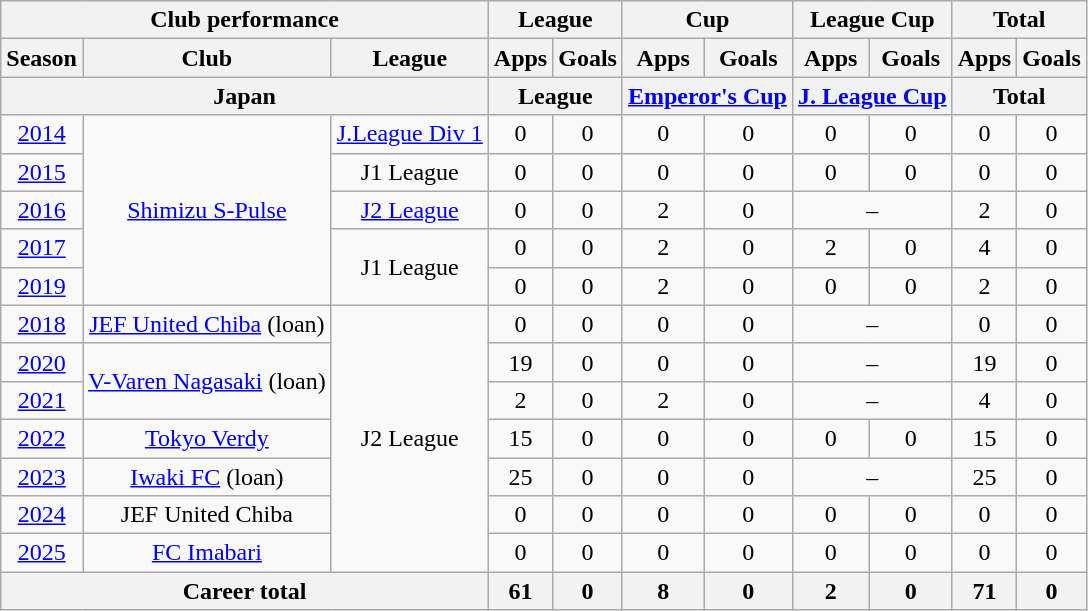<table class="wikitable" style="text-align:center;">
<tr>
<th colspan=3>Club performance</th>
<th colspan=2>League</th>
<th colspan=2>Cup</th>
<th colspan=2>League Cup</th>
<th colspan=2>Total</th>
</tr>
<tr>
<th>Season</th>
<th>Club</th>
<th>League</th>
<th>Apps</th>
<th>Goals</th>
<th>Apps</th>
<th>Goals</th>
<th>Apps</th>
<th>Goals</th>
<th>Apps</th>
<th>Goals</th>
</tr>
<tr>
<th colspan=3>Japan</th>
<th colspan=2>League</th>
<th colspan=2><a href='#'>Emperor's Cup</a></th>
<th colspan=2><a href='#'>J. League Cup</a></th>
<th colspan=2>Total</th>
</tr>
<tr>
<td><a href='#'>2014</a></td>
<td rowspan="5"><a href='#'>Shimizu S-Pulse</a></td>
<td><a href='#'>J.League Div 1</a></td>
<td>0</td>
<td>0</td>
<td>0</td>
<td>0</td>
<td>0</td>
<td>0</td>
<td>0</td>
<td>0</td>
</tr>
<tr>
<td><a href='#'>2015</a></td>
<td>J1 League</td>
<td>0</td>
<td>0</td>
<td>0</td>
<td>0</td>
<td>0</td>
<td>0</td>
<td>0</td>
<td>0</td>
</tr>
<tr>
<td><a href='#'>2016</a></td>
<td><a href='#'>J2 League</a></td>
<td>0</td>
<td>0</td>
<td>2</td>
<td>0</td>
<td colspan="2">–</td>
<td>2</td>
<td>0</td>
</tr>
<tr>
<td><a href='#'>2017</a></td>
<td rowspan="2">J1 League</td>
<td>0</td>
<td>0</td>
<td>2</td>
<td>0</td>
<td>2</td>
<td>0</td>
<td>4</td>
<td>0</td>
</tr>
<tr>
<td><a href='#'>2019</a></td>
<td>0</td>
<td>0</td>
<td>2</td>
<td>0</td>
<td>0</td>
<td>0</td>
<td>2</td>
<td>0</td>
</tr>
<tr>
<td><a href='#'>2018</a></td>
<td><a href='#'>JEF United Chiba</a> (loan)</td>
<td rowspan="7">J2 League</td>
<td>0</td>
<td>0</td>
<td>0</td>
<td>0</td>
<td colspan="2">–</td>
<td>0</td>
<td>0</td>
</tr>
<tr>
<td><a href='#'>2020</a></td>
<td rowspan="2"><a href='#'>V-Varen Nagasaki</a> (loan)</td>
<td>19</td>
<td>0</td>
<td>0</td>
<td>0</td>
<td colspan="2">–</td>
<td>19</td>
<td>0</td>
</tr>
<tr>
<td><a href='#'>2021</a></td>
<td>2</td>
<td>0</td>
<td>2</td>
<td>0</td>
<td colspan="2">–</td>
<td>4</td>
<td>0</td>
</tr>
<tr>
<td><a href='#'>2022</a></td>
<td><a href='#'>Tokyo Verdy</a></td>
<td>15</td>
<td>0</td>
<td>0</td>
<td>0</td>
<td>0</td>
<td>0</td>
<td>15</td>
<td>0</td>
</tr>
<tr>
<td><a href='#'>2023</a></td>
<td><a href='#'>Iwaki FC</a> (loan)</td>
<td>25</td>
<td>0</td>
<td>0</td>
<td>0</td>
<td colspan="2">–</td>
<td>25</td>
<td>0</td>
</tr>
<tr>
<td><a href='#'>2024</a></td>
<td>JEF United Chiba</td>
<td>0</td>
<td>0</td>
<td>0</td>
<td>0</td>
<td>0</td>
<td>0</td>
<td>0</td>
<td>0</td>
</tr>
<tr>
<td><a href='#'>2025</a></td>
<td><a href='#'>FC Imabari</a></td>
<td>0</td>
<td>0</td>
<td>0</td>
<td>0</td>
<td>0</td>
<td>0</td>
<td>0</td>
<td>0</td>
</tr>
<tr>
<th colspan=3>Career total</th>
<th>61</th>
<th>0</th>
<th>8</th>
<th>0</th>
<th>2</th>
<th>0</th>
<th>71</th>
<th>0</th>
</tr>
</table>
